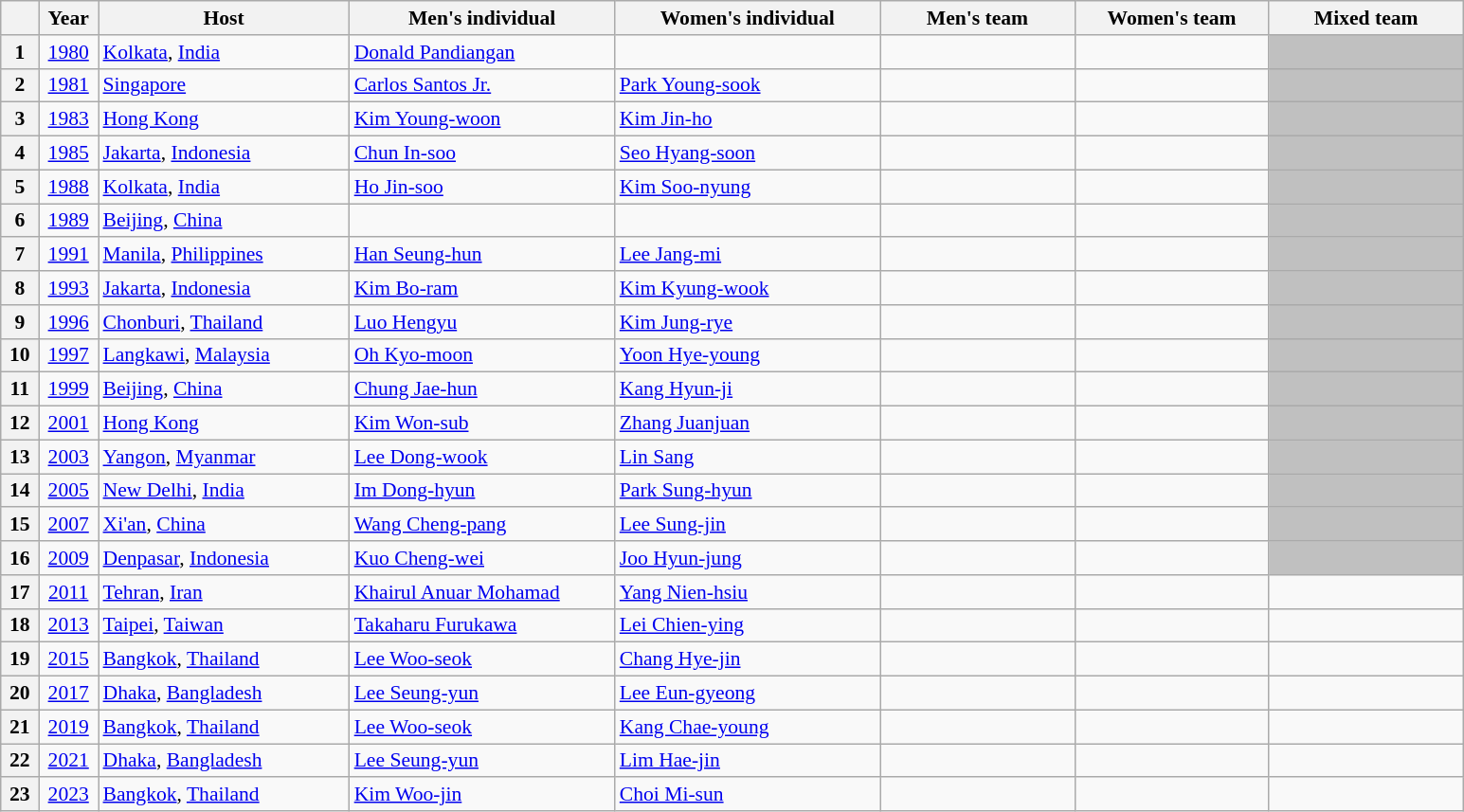<table class="wikitable" style="font-size:90%">
<tr>
<th width=20></th>
<th width=35>Year</th>
<th width=170>Host</th>
<th width=180>Men's individual</th>
<th width=180>Women's individual</th>
<th width=130>Men's team</th>
<th width=130>Women's team</th>
<th width=130>Mixed team</th>
</tr>
<tr>
<th>1</th>
<td align=center><a href='#'>1980</a></td>
<td> <a href='#'>Kolkata</a>, <a href='#'>India</a></td>
<td> <a href='#'>Donald Pandiangan</a></td>
<td></td>
<td></td>
<td></td>
<td bgcolor=silver></td>
</tr>
<tr>
<th>2</th>
<td align=center><a href='#'>1981</a></td>
<td> <a href='#'>Singapore</a></td>
<td> <a href='#'>Carlos Santos Jr.</a></td>
<td> <a href='#'>Park Young-sook</a></td>
<td></td>
<td></td>
<td bgcolor=silver></td>
</tr>
<tr>
<th>3</th>
<td align=center><a href='#'>1983</a></td>
<td> <a href='#'>Hong Kong</a></td>
<td> <a href='#'>Kim Young-woon</a></td>
<td> <a href='#'>Kim Jin-ho</a></td>
<td></td>
<td></td>
<td bgcolor=silver></td>
</tr>
<tr>
<th>4</th>
<td align=center><a href='#'>1985</a></td>
<td> <a href='#'>Jakarta</a>, <a href='#'>Indonesia</a></td>
<td> <a href='#'>Chun In-soo</a></td>
<td> <a href='#'>Seo Hyang-soon</a></td>
<td></td>
<td></td>
<td bgcolor=silver></td>
</tr>
<tr>
<th>5</th>
<td align=center><a href='#'>1988</a></td>
<td> <a href='#'>Kolkata</a>, <a href='#'>India</a></td>
<td> <a href='#'>Ho Jin-soo</a></td>
<td> <a href='#'>Kim Soo-nyung</a></td>
<td></td>
<td></td>
<td bgcolor=silver></td>
</tr>
<tr>
<th>6</th>
<td align=center><a href='#'>1989</a></td>
<td> <a href='#'>Beijing</a>, <a href='#'>China</a></td>
<td></td>
<td></td>
<td></td>
<td></td>
<td bgcolor=silver></td>
</tr>
<tr>
<th>7</th>
<td align=center><a href='#'>1991</a></td>
<td> <a href='#'>Manila</a>, <a href='#'>Philippines</a></td>
<td> <a href='#'>Han Seung-hun</a></td>
<td> <a href='#'>Lee Jang-mi</a></td>
<td></td>
<td></td>
<td bgcolor=silver></td>
</tr>
<tr>
<th>8</th>
<td align=center><a href='#'>1993</a></td>
<td> <a href='#'>Jakarta</a>, <a href='#'>Indonesia</a></td>
<td> <a href='#'>Kim Bo-ram</a></td>
<td> <a href='#'>Kim Kyung-wook</a></td>
<td></td>
<td></td>
<td bgcolor=silver></td>
</tr>
<tr>
<th>9</th>
<td align=center><a href='#'>1996</a></td>
<td> <a href='#'>Chonburi</a>, <a href='#'>Thailand</a></td>
<td> <a href='#'>Luo Hengyu</a></td>
<td> <a href='#'>Kim Jung-rye</a></td>
<td></td>
<td></td>
<td bgcolor=silver></td>
</tr>
<tr>
<th>10</th>
<td align=center><a href='#'>1997</a></td>
<td> <a href='#'>Langkawi</a>, <a href='#'>Malaysia</a></td>
<td> <a href='#'>Oh Kyo-moon</a></td>
<td> <a href='#'>Yoon Hye-young</a></td>
<td></td>
<td></td>
<td bgcolor=silver></td>
</tr>
<tr>
<th>11</th>
<td align=center><a href='#'>1999</a></td>
<td> <a href='#'>Beijing</a>, <a href='#'>China</a></td>
<td> <a href='#'>Chung Jae-hun</a></td>
<td> <a href='#'>Kang Hyun-ji</a></td>
<td></td>
<td></td>
<td bgcolor=silver></td>
</tr>
<tr>
<th>12</th>
<td align=center><a href='#'>2001</a></td>
<td> <a href='#'>Hong Kong</a></td>
<td> <a href='#'>Kim Won-sub</a></td>
<td> <a href='#'>Zhang Juanjuan</a></td>
<td></td>
<td></td>
<td bgcolor=silver></td>
</tr>
<tr>
<th>13</th>
<td align=center><a href='#'>2003</a></td>
<td> <a href='#'>Yangon</a>, <a href='#'>Myanmar</a></td>
<td> <a href='#'>Lee Dong-wook</a></td>
<td> <a href='#'>Lin Sang</a></td>
<td></td>
<td></td>
<td bgcolor=silver></td>
</tr>
<tr>
<th>14</th>
<td align=center><a href='#'>2005</a></td>
<td> <a href='#'>New Delhi</a>, <a href='#'>India</a></td>
<td> <a href='#'>Im Dong-hyun</a></td>
<td> <a href='#'>Park Sung-hyun</a></td>
<td></td>
<td></td>
<td bgcolor=silver></td>
</tr>
<tr>
<th>15</th>
<td align=center><a href='#'>2007</a></td>
<td> <a href='#'>Xi'an</a>, <a href='#'>China</a></td>
<td> <a href='#'>Wang Cheng-pang</a></td>
<td> <a href='#'>Lee Sung-jin</a></td>
<td></td>
<td></td>
<td bgcolor=silver></td>
</tr>
<tr>
<th>16</th>
<td align=center><a href='#'>2009</a></td>
<td> <a href='#'>Denpasar</a>, <a href='#'>Indonesia</a></td>
<td> <a href='#'>Kuo Cheng-wei</a></td>
<td> <a href='#'>Joo Hyun-jung</a></td>
<td></td>
<td></td>
<td bgcolor=silver></td>
</tr>
<tr>
<th>17</th>
<td align=center><a href='#'>2011</a></td>
<td> <a href='#'>Tehran</a>, <a href='#'>Iran</a></td>
<td> <a href='#'>Khairul Anuar Mohamad</a></td>
<td> <a href='#'>Yang Nien-hsiu</a></td>
<td></td>
<td></td>
<td></td>
</tr>
<tr>
<th>18</th>
<td align=center><a href='#'>2013</a></td>
<td> <a href='#'>Taipei</a>, <a href='#'>Taiwan</a></td>
<td> <a href='#'>Takaharu Furukawa</a></td>
<td> <a href='#'>Lei Chien-ying</a></td>
<td></td>
<td></td>
<td></td>
</tr>
<tr>
<th>19</th>
<td align=center><a href='#'>2015</a></td>
<td> <a href='#'>Bangkok</a>, <a href='#'>Thailand</a></td>
<td> <a href='#'>Lee Woo-seok</a></td>
<td> <a href='#'>Chang Hye-jin</a></td>
<td></td>
<td></td>
<td></td>
</tr>
<tr>
<th>20</th>
<td align=center><a href='#'>2017</a></td>
<td> <a href='#'>Dhaka</a>, <a href='#'>Bangladesh</a></td>
<td> <a href='#'>Lee Seung-yun</a></td>
<td> <a href='#'>Lee Eun-gyeong</a></td>
<td></td>
<td></td>
<td></td>
</tr>
<tr>
<th>21</th>
<td align=center><a href='#'>2019</a></td>
<td> <a href='#'>Bangkok</a>, <a href='#'>Thailand</a></td>
<td> <a href='#'>Lee Woo-seok</a></td>
<td> <a href='#'>Kang Chae-young</a></td>
<td></td>
<td></td>
<td></td>
</tr>
<tr>
<th>22</th>
<td align=center><a href='#'>2021</a></td>
<td> <a href='#'>Dhaka</a>, <a href='#'>Bangladesh</a></td>
<td> <a href='#'>Lee Seung-yun</a></td>
<td> <a href='#'>Lim Hae-jin</a></td>
<td></td>
<td></td>
<td></td>
</tr>
<tr>
<th>23</th>
<td align=center><a href='#'>2023</a></td>
<td> <a href='#'>Bangkok</a>, <a href='#'>Thailand</a></td>
<td> <a href='#'>Kim Woo-jin</a></td>
<td> <a href='#'>Choi Mi-sun</a></td>
<td></td>
<td></td>
<td></td>
</tr>
</table>
